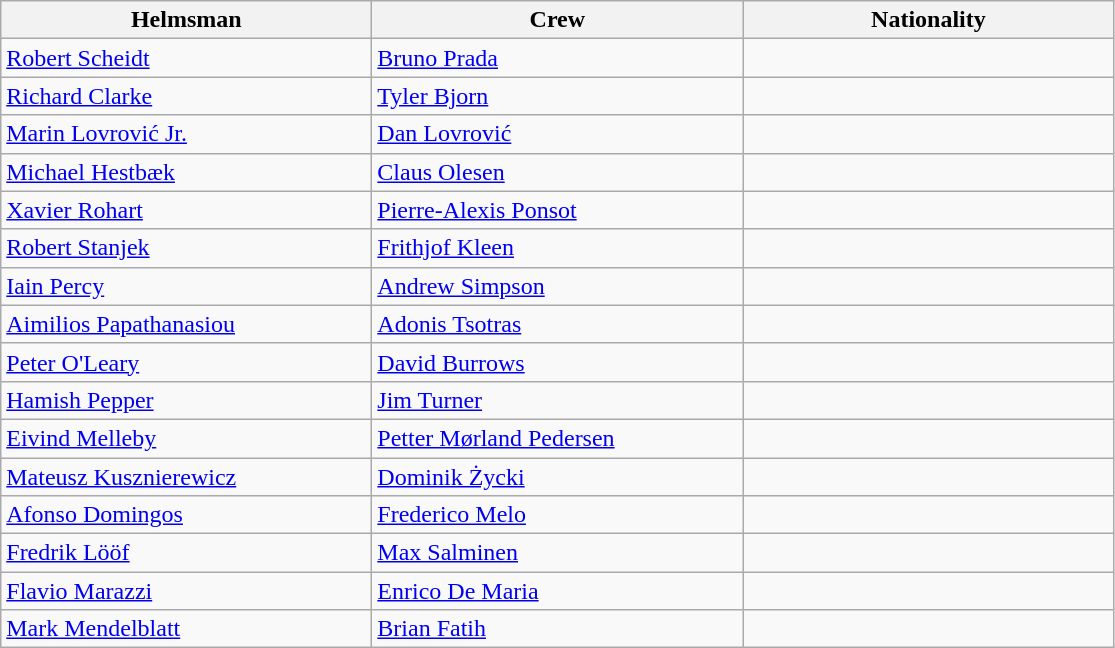<table class=wikitable>
<tr>
<th style="width:15em;">Helmsman</th>
<th style="width:15em;">Crew</th>
<th style="width:15em;">Nationality</th>
</tr>
<tr>
<td><a href='#'>Robert Scheidt</a></td>
<td><a href='#'>Bruno Prada</a></td>
<td></td>
</tr>
<tr>
<td><a href='#'>Richard Clarke</a></td>
<td><a href='#'>Tyler Bjorn</a></td>
<td></td>
</tr>
<tr>
<td><a href='#'>Marin Lovrović Jr.</a></td>
<td><a href='#'>Dan Lovrović</a></td>
<td></td>
</tr>
<tr>
<td><a href='#'>Michael Hestbæk</a></td>
<td><a href='#'>Claus Olesen</a></td>
<td></td>
</tr>
<tr>
<td><a href='#'>Xavier Rohart</a></td>
<td><a href='#'>Pierre-Alexis Ponsot</a></td>
<td></td>
</tr>
<tr>
<td><a href='#'>Robert Stanjek</a></td>
<td><a href='#'>Frithjof Kleen</a></td>
<td></td>
</tr>
<tr>
<td><a href='#'>Iain Percy</a></td>
<td><a href='#'>Andrew Simpson</a></td>
<td></td>
</tr>
<tr>
<td><a href='#'>Aimilios Papathanasiou</a></td>
<td><a href='#'>Adonis Tsotras</a></td>
<td></td>
</tr>
<tr>
<td><a href='#'>Peter O'Leary</a></td>
<td><a href='#'>David Burrows</a></td>
<td></td>
</tr>
<tr>
<td><a href='#'>Hamish Pepper</a></td>
<td><a href='#'>Jim Turner</a></td>
<td></td>
</tr>
<tr>
<td><a href='#'>Eivind Melleby</a></td>
<td><a href='#'>Petter Mørland Pedersen</a></td>
<td></td>
</tr>
<tr>
<td><a href='#'>Mateusz Kusznierewicz</a></td>
<td><a href='#'>Dominik Życki</a></td>
<td></td>
</tr>
<tr>
<td><a href='#'>Afonso Domingos</a></td>
<td><a href='#'>Frederico Melo</a></td>
<td></td>
</tr>
<tr>
<td><a href='#'>Fredrik Lööf</a></td>
<td><a href='#'>Max Salminen</a></td>
<td></td>
</tr>
<tr>
<td><a href='#'>Flavio Marazzi</a></td>
<td><a href='#'>Enrico De Maria</a></td>
<td></td>
</tr>
<tr>
<td><a href='#'>Mark Mendelblatt</a></td>
<td><a href='#'>Brian Fatih</a></td>
<td></td>
</tr>
</table>
